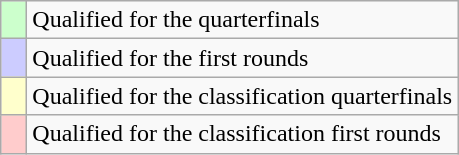<table class=wikitable>
<tr>
<td width=10px style="background-color:#ccffcc;"></td>
<td>Qualified for the quarterfinals</td>
</tr>
<tr>
<td width=10px style="background-color:#ccccff;"></td>
<td>Qualified for the first rounds</td>
</tr>
<tr>
<td width=10px style="background-color:#ffffcc;"></td>
<td>Qualified for the classification quarterfinals</td>
</tr>
<tr>
<td width=10px style="background-color:#ffcccc;"></td>
<td>Qualified for the classification first rounds</td>
</tr>
</table>
